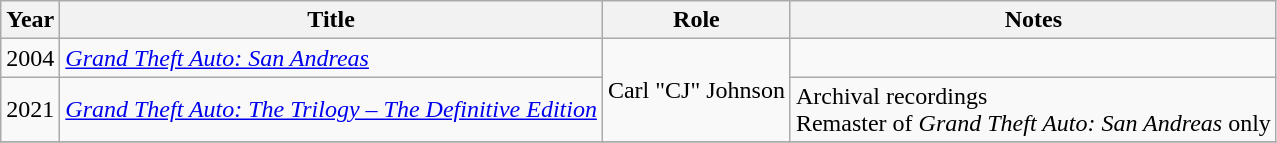<table class="wikitable">
<tr>
<th rowspan="1">Year</th>
<th rowspan="1">Title</th>
<th rowspan="1">Role</th>
<th rowspan="1">Notes</th>
</tr>
<tr>
<td>2004</td>
<td><em><a href='#'>Grand Theft Auto: San Andreas</a></em></td>
<td rowspan="2">Carl "CJ" Johnson</td>
<td></td>
</tr>
<tr>
<td>2021</td>
<td><em><a href='#'>Grand Theft Auto: The Trilogy – The Definitive Edition</a></em></td>
<td>Archival recordings<br>Remaster of <em>Grand Theft Auto: San Andreas</em> only</td>
</tr>
<tr>
</tr>
</table>
